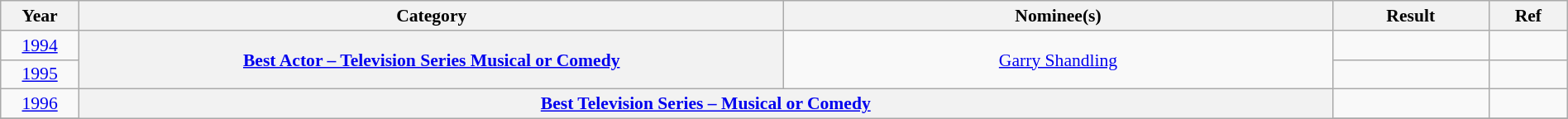<table class="wikitable plainrowheaders" style="font-size: 90%; text-align:center" width=100%>
<tr>
<th scope="col" width="5%">Year</th>
<th scope="col" width="45%">Category</th>
<th scope="col" width="35%">Nominee(s)</th>
<th scope="col" width="10%">Result</th>
<th scope="col" width="5%">Ref</th>
</tr>
<tr>
<td><a href='#'>1994</a></td>
<th scope="row" style="text-align:center" rowspan="2"><a href='#'>Best Actor – Television Series Musical or Comedy</a></th>
<td rowspan="2"><a href='#'>Garry Shandling</a> </td>
<td></td>
<td></td>
</tr>
<tr>
<td><a href='#'>1995</a></td>
<td></td>
<td></td>
</tr>
<tr>
<td><a href='#'>1996</a></td>
<th scope="row" style="text-align:center" rowspan="2" colspan="2"><a href='#'>Best Television Series – Musical or Comedy</a></th>
<td></td>
<td></td>
</tr>
<tr>
</tr>
</table>
